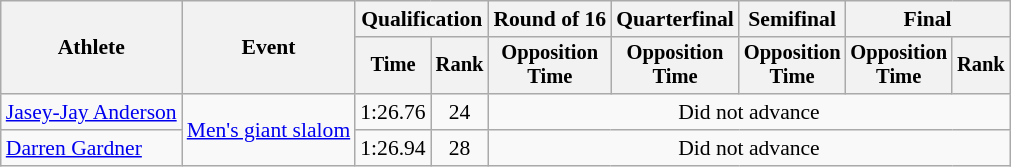<table class="wikitable" style="font-size:90%">
<tr>
<th rowspan="2">Athlete</th>
<th rowspan="2">Event</th>
<th colspan="2">Qualification</th>
<th>Round of 16</th>
<th>Quarterfinal</th>
<th>Semifinal</th>
<th colspan=2>Final</th>
</tr>
<tr style="font-size:95%">
<th>Time</th>
<th>Rank</th>
<th>Opposition<br>Time</th>
<th>Opposition<br>Time</th>
<th>Opposition<br>Time</th>
<th>Opposition<br>Time</th>
<th>Rank</th>
</tr>
<tr align="center">
<td align="left"><a href='#'>Jasey-Jay Anderson</a></td>
<td align=left rowspan="2"><a href='#'>Men's giant slalom</a></td>
<td>1:26.76</td>
<td>24</td>
<td colspan=5>Did not advance</td>
</tr>
<tr align="center">
<td align="left"><a href='#'>Darren Gardner</a></td>
<td>1:26.94</td>
<td>28</td>
<td colspan=5>Did not advance</td>
</tr>
</table>
